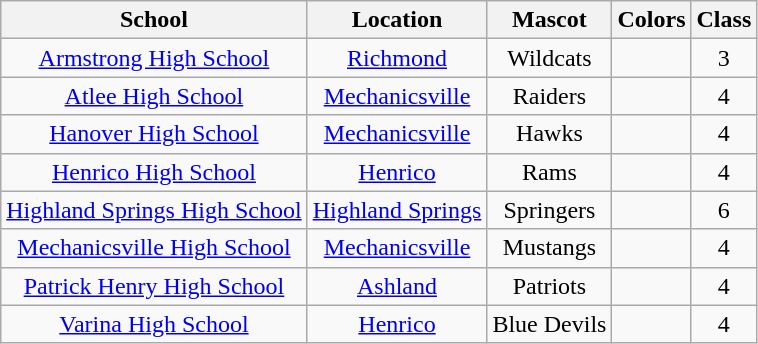<table class="wikitable" style="text-align:center;">
<tr>
<th>School</th>
<th>Location</th>
<th>Mascot</th>
<th>Colors</th>
<th>Class</th>
</tr>
<tr>
<td><a href='#'>Armstrong High School</a></td>
<td><a href='#'>Richmond</a></td>
<td>Wildcats</td>
<td></td>
<td>3</td>
</tr>
<tr>
<td><a href='#'>Atlee High School</a></td>
<td><a href='#'>Mechanicsville</a></td>
<td>Raiders</td>
<td></td>
<td>4</td>
</tr>
<tr>
<td><a href='#'>Hanover High School</a></td>
<td><a href='#'>Mechanicsville</a></td>
<td>Hawks</td>
<td></td>
<td>4</td>
</tr>
<tr>
<td><a href='#'>Henrico High School</a></td>
<td><a href='#'>Henrico</a></td>
<td>Rams</td>
<td></td>
<td>4</td>
</tr>
<tr>
<td><a href='#'>Highland Springs High School</a></td>
<td><a href='#'>Highland Springs</a></td>
<td>Springers</td>
<td></td>
<td>6</td>
</tr>
<tr>
<td><a href='#'>Mechanicsville High School</a></td>
<td><a href='#'>Mechanicsville</a></td>
<td>Mustangs</td>
<td></td>
<td>4</td>
</tr>
<tr>
<td><a href='#'>Patrick Henry High School</a></td>
<td><a href='#'>Ashland</a></td>
<td>Patriots</td>
<td></td>
<td>4</td>
</tr>
<tr>
<td><a href='#'>Varina High School</a></td>
<td><a href='#'>Henrico</a></td>
<td>Blue Devils</td>
<td></td>
<td>4</td>
</tr>
</table>
